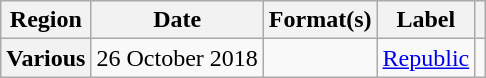<table class="wikitable plainrowheaders">
<tr>
<th scope="col">Region</th>
<th scope="col">Date</th>
<th scope="col">Format(s)</th>
<th scope="col">Label</th>
<th scope="col"></th>
</tr>
<tr>
<th scope="row">Various</th>
<td>26 October 2018</td>
<td></td>
<td><a href='#'>Republic</a></td>
<td></td>
</tr>
</table>
